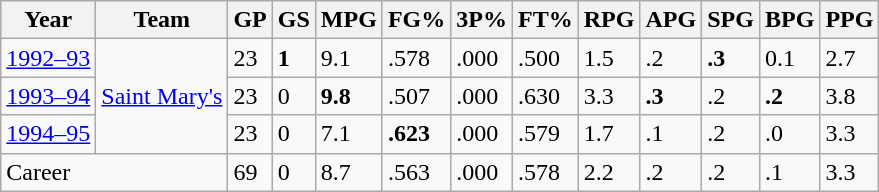<table class="wikitable sortable">
<tr>
<th>Year</th>
<th>Team</th>
<th><abbr>GP</abbr></th>
<th><abbr>GS</abbr></th>
<th><abbr>MPG</abbr></th>
<th><abbr>FG%</abbr></th>
<th><abbr>3P%</abbr></th>
<th><abbr>FT%</abbr></th>
<th><abbr>RPG</abbr></th>
<th><abbr>APG</abbr></th>
<th><abbr>SPG</abbr></th>
<th><abbr>BPG</abbr></th>
<th><abbr>PPG</abbr></th>
</tr>
<tr>
<td><a href='#'>1992–93</a></td>
<td rowspan="3"><a href='#'>Saint Mary's</a></td>
<td>23</td>
<td><strong>1</strong></td>
<td>9.1</td>
<td>.578</td>
<td>.000</td>
<td>.500</td>
<td>1.5</td>
<td>.2</td>
<td><strong>.3</strong></td>
<td>0.1</td>
<td>2.7</td>
</tr>
<tr>
<td><a href='#'>1993–94</a></td>
<td>23</td>
<td>0</td>
<td><strong>9.8</strong></td>
<td>.507</td>
<td>.000</td>
<td>.630</td>
<td>3.3</td>
<td><strong>.3</strong></td>
<td>.2</td>
<td><strong>.2</strong></td>
<td>3.8</td>
</tr>
<tr>
<td><a href='#'>1994–95</a></td>
<td>23</td>
<td>0</td>
<td>7.1</td>
<td><strong>.623</strong></td>
<td>.000</td>
<td>.579</td>
<td>1.7</td>
<td>.1</td>
<td>.2</td>
<td>.0</td>
<td>3.3</td>
</tr>
<tr>
<td colspan="2">Career</td>
<td>69</td>
<td>0</td>
<td>8.7</td>
<td>.563</td>
<td>.000</td>
<td>.578</td>
<td>2.2</td>
<td>.2</td>
<td>.2</td>
<td>.1</td>
<td>3.3</td>
</tr>
</table>
